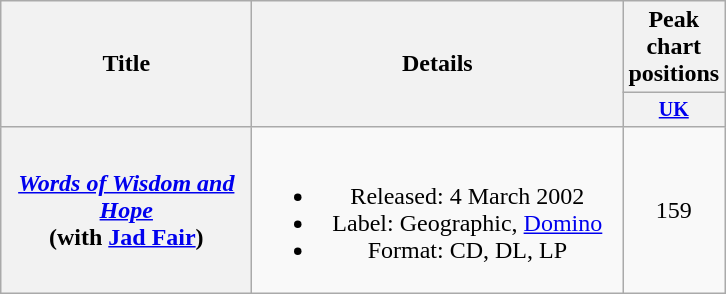<table class="wikitable plainrowheaders" style="text-align:center;">
<tr>
<th rowspan="2" style="width:10em;">Title</th>
<th rowspan="2" style="width:15em;">Details</th>
<th colspan="1">Peak chart positions</th>
</tr>
<tr style="font-size:smaller;">
<th width="35"><a href='#'>UK</a><br></th>
</tr>
<tr>
<th scope="row"><em><a href='#'>Words of Wisdom and Hope</a></em><br>(with <a href='#'>Jad Fair</a>)</th>
<td><br><ul><li>Released: 4 March 2002</li><li>Label: Geographic, <a href='#'>Domino</a></li><li>Format: CD, DL, LP</li></ul></td>
<td>159</td>
</tr>
</table>
